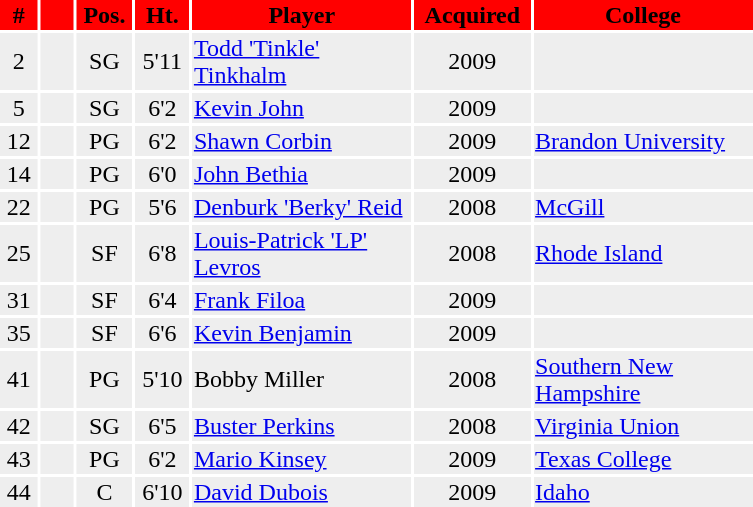<table width=40%>
<tr bgcolor="#FF0000">
<th width=3%><span>#</span></th>
<td width=3%></td>
<th width=3%><span>Pos.</span></th>
<th width=3%><span>Ht.</span></th>
<th width=20%><span>Player</span></th>
<th width=5%><span>Acquired</span></th>
<th width=20%><span>College</span></th>
</tr>
<tr bgcolor="#eeeeee">
<td align=center>2</td>
<td align=center></td>
<td align=center>SG</td>
<td align=center>5'11</td>
<td><a href='#'>Todd 'Tinkle' Tinkhalm</a></td>
<td align=center>2009</td>
<td></td>
</tr>
<tr bgcolor="#eeeeee">
<td align=center>5</td>
<td align=center></td>
<td align=center>SG</td>
<td align=center>6'2</td>
<td><a href='#'>Kevin John</a></td>
<td align=center>2009</td>
<td></td>
</tr>
<tr bgcolor="#eeeeee">
<td align=center>12</td>
<td align=center></td>
<td align=center>PG</td>
<td align=center>6'2</td>
<td><a href='#'>Shawn Corbin</a></td>
<td align=center>2009</td>
<td><a href='#'>Brandon University</a></td>
</tr>
<tr bgcolor="#eeeeee">
<td align=center>14</td>
<td align=center></td>
<td align=center>PG</td>
<td align=center>6'0</td>
<td><a href='#'>John Bethia</a></td>
<td align=center>2009</td>
<td></td>
</tr>
<tr bgcolor="#eeeeee">
<td align=center>22</td>
<td align=center></td>
<td align=center>PG</td>
<td align=center>5'6</td>
<td><a href='#'>Denburk 'Berky' Reid</a></td>
<td align=center>2008</td>
<td><a href='#'>McGill</a></td>
</tr>
<tr bgcolor="#eeeeee">
<td align=center>25</td>
<td align=center></td>
<td align=center>SF</td>
<td align=center>6'8</td>
<td><a href='#'>Louis-Patrick 'LP' Levros</a></td>
<td align=center>2008</td>
<td><a href='#'>Rhode Island</a></td>
</tr>
<tr bgcolor="#eeeeee">
<td align=center>31</td>
<td align=center></td>
<td align=center>SF</td>
<td align=center>6'4</td>
<td><a href='#'>Frank Filoa</a></td>
<td align=center>2009</td>
<td></td>
</tr>
<tr bgcolor="#eeeeee">
<td align=center>35</td>
<td align=center></td>
<td align=center>SF</td>
<td align=center>6'6</td>
<td><a href='#'>Kevin Benjamin</a></td>
<td align=center>2009</td>
<td></td>
</tr>
<tr bgcolor="#eeeeee">
<td align=center>41</td>
<td align=center></td>
<td align=center>PG</td>
<td align=center>5'10</td>
<td>Bobby Miller</td>
<td align=center>2008</td>
<td><a href='#'>Southern New Hampshire</a></td>
</tr>
<tr bgcolor="#eeeeee">
<td align=center>42</td>
<td align=center></td>
<td align=center>SG</td>
<td align=center>6'5</td>
<td><a href='#'>Buster Perkins</a></td>
<td align=center>2008</td>
<td><a href='#'>Virginia Union</a></td>
</tr>
<tr bgcolor="#eeeeee">
<td align=center>43</td>
<td align=center></td>
<td align=center>PG</td>
<td align=center>6'2</td>
<td><a href='#'>Mario Kinsey</a></td>
<td align=center>2009</td>
<td><a href='#'>Texas College</a></td>
</tr>
<tr bgcolor="#eeeeee">
<td align=center>44</td>
<td align=center></td>
<td align=center>C</td>
<td align=center>6'10</td>
<td><a href='#'>David Dubois</a></td>
<td align=center>2009</td>
<td><a href='#'>Idaho</a></td>
</tr>
</table>
